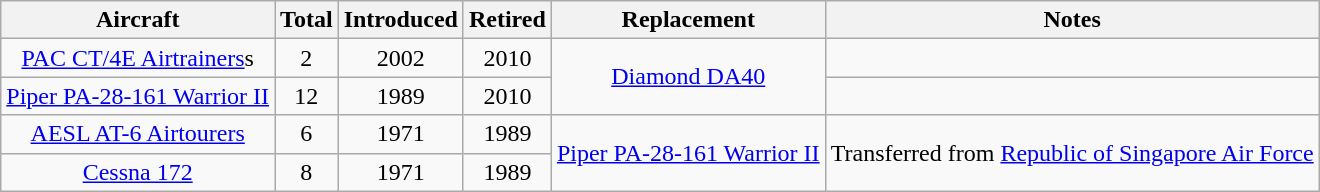<table class="wikitable" style="margin:0.5em auto; text-align:center">
<tr>
<th>Aircraft</th>
<th>Total</th>
<th>Introduced</th>
<th>Retired</th>
<th>Replacement</th>
<th>Notes</th>
</tr>
<tr>
<td><a href='#'>PAC CT/4E Airtrainers</a>s</td>
<td>2</td>
<td>2002</td>
<td>2010</td>
<td rowspan="2"><a href='#'>Diamond DA40</a></td>
<td></td>
</tr>
<tr>
<td><a href='#'>Piper PA-28-161 Warrior II</a></td>
<td>12</td>
<td>1989</td>
<td>2010</td>
<td></td>
</tr>
<tr>
<td><a href='#'>AESL AT-6 Airtourers</a></td>
<td>6</td>
<td>1971</td>
<td>1989</td>
<td rowspan="2"><a href='#'>Piper PA-28-161 Warrior II</a></td>
<td rowspan="2">Transferred from <a href='#'>Republic of Singapore Air Force</a></td>
</tr>
<tr>
<td><a href='#'>Cessna 172</a></td>
<td>8</td>
<td>1971</td>
<td>1989</td>
</tr>
</table>
